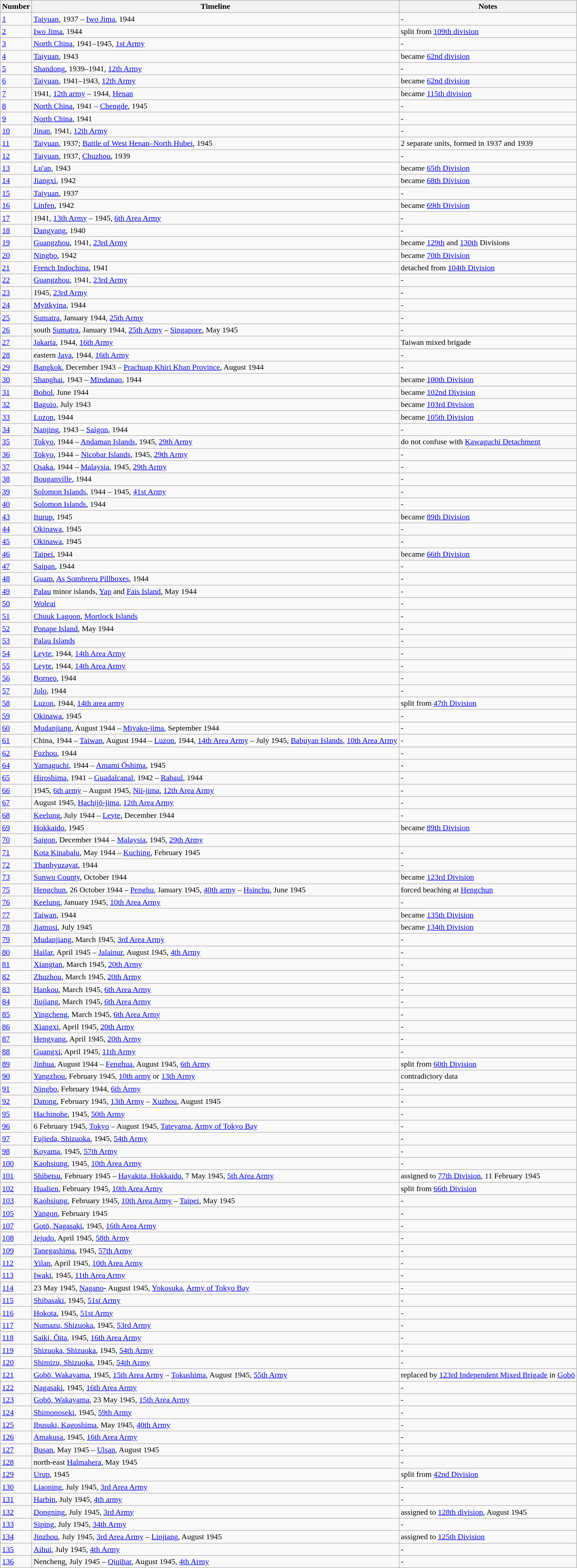<table class="wikitable sortable">
<tr>
<th>Number</th>
<th>Timeline</th>
<th>Notes</th>
</tr>
<tr>
<td><a href='#'>1</a></td>
<td><a href='#'>Taiyuan</a>, 1937 – <a href='#'>Iwo Jima</a>, 1944</td>
<td>-</td>
</tr>
<tr>
<td><a href='#'>2</a></td>
<td><a href='#'>Iwo Jima</a>, 1944</td>
<td>split from <a href='#'>109th division</a></td>
</tr>
<tr>
<td><a href='#'>3</a></td>
<td><a href='#'>North China</a>, 1941–1945, <a href='#'>1st Army</a></td>
<td>-</td>
</tr>
<tr>
<td><a href='#'>4</a></td>
<td><a href='#'>Taiyuan</a>, 1943</td>
<td>became <a href='#'>62nd division</a></td>
</tr>
<tr>
<td><a href='#'>5</a></td>
<td><a href='#'>Shandong</a>, 1939–1941, <a href='#'>12th Army</a></td>
<td>-</td>
</tr>
<tr>
<td><a href='#'>6</a></td>
<td><a href='#'>Taiyuan</a>, 1941–1943, <a href='#'>12th Army</a></td>
<td>became <a href='#'>62nd division</a></td>
</tr>
<tr>
<td><a href='#'>7</a></td>
<td>1941, <a href='#'>12th army</a> – 1944, <a href='#'>Henan</a></td>
<td>became <a href='#'>115th division</a></td>
</tr>
<tr>
<td><a href='#'>8</a></td>
<td><a href='#'>North China</a>, 1941 – <a href='#'>Chengde</a>, 1945</td>
<td>-</td>
</tr>
<tr>
<td><a href='#'>9</a></td>
<td><a href='#'>North China</a>, 1941</td>
<td>-</td>
</tr>
<tr>
<td><a href='#'>10</a></td>
<td><a href='#'>Jinan</a>, 1941, <a href='#'>12th Army</a></td>
<td>-</td>
</tr>
<tr>
<td><a href='#'>11</a></td>
<td><a href='#'>Taiyuan</a>, 1937; <a href='#'>Battle of West Henan–North Hubei</a>, 1945</td>
<td>2 separate units, formed in 1937 and 1939</td>
</tr>
<tr>
<td><a href='#'>12</a></td>
<td><a href='#'>Taiyuan</a>, 1937, <a href='#'>Chuzhou</a>, 1939</td>
<td>-</td>
</tr>
<tr>
<td><a href='#'>13</a></td>
<td><a href='#'>Lu'an</a>, 1943</td>
<td>became <a href='#'>65th Division</a></td>
</tr>
<tr>
<td><a href='#'>14</a></td>
<td><a href='#'>Jiangxi</a>, 1942</td>
<td>became <a href='#'>68th Division</a></td>
</tr>
<tr>
<td><a href='#'>15</a></td>
<td><a href='#'>Taiyuan</a>, 1937</td>
<td>-</td>
</tr>
<tr>
<td><a href='#'>16</a></td>
<td><a href='#'>Linfen</a>, 1942</td>
<td>became <a href='#'>69th Division</a></td>
</tr>
<tr>
<td><a href='#'>17</a></td>
<td>1941, <a href='#'>13th Army</a> – 1945, <a href='#'>6th Area Army</a></td>
<td>-</td>
</tr>
<tr>
<td><a href='#'>18</a></td>
<td><a href='#'>Dangyang</a>, 1940</td>
<td>-</td>
</tr>
<tr>
<td><a href='#'>19</a></td>
<td><a href='#'>Guangzhou</a>, 1941, <a href='#'>23rd Army</a></td>
<td>became <a href='#'>129th</a> and <a href='#'>130th</a> Divisions</td>
</tr>
<tr>
<td><a href='#'>20</a></td>
<td><a href='#'>Ningbo</a>, 1942</td>
<td>became <a href='#'>70th Division</a></td>
</tr>
<tr>
<td><a href='#'>21</a></td>
<td><a href='#'>French Indochina</a>, 1941</td>
<td>detached from <a href='#'>104th Division</a></td>
</tr>
<tr>
<td><a href='#'>22</a></td>
<td><a href='#'>Guangzhou</a>, 1941, <a href='#'>23rd Army</a></td>
<td>-</td>
</tr>
<tr>
<td><a href='#'>23</a></td>
<td>1945, <a href='#'>23rd Army</a></td>
<td>-</td>
</tr>
<tr>
<td><a href='#'>24</a></td>
<td><a href='#'>Myitkyina</a>, 1944</td>
<td>-</td>
</tr>
<tr>
<td><a href='#'>25</a></td>
<td><a href='#'>Sumatra</a>, January 1944, <a href='#'>25th Army</a></td>
<td>-</td>
</tr>
<tr>
<td><a href='#'>26</a></td>
<td>south <a href='#'>Sumatra</a>, January 1944, <a href='#'>25th Army</a> – <a href='#'>Singapore</a>, May 1945</td>
<td>-</td>
</tr>
<tr>
<td><a href='#'>27</a></td>
<td><a href='#'>Jakarta</a>, 1944, <a href='#'>16th Army</a></td>
<td>Taiwan mixed brigade</td>
</tr>
<tr>
<td><a href='#'>28</a></td>
<td>eastern <a href='#'>Java</a>, 1944, <a href='#'>16th Army</a></td>
<td>-</td>
</tr>
<tr>
<td><a href='#'>29</a></td>
<td><a href='#'>Bangkok</a>, December 1943 – <a href='#'>Prachuap Khiri Khan Province</a>, August 1944</td>
<td>-</td>
</tr>
<tr>
<td><a href='#'>30</a></td>
<td><a href='#'>Shanghai</a>, 1943 – <a href='#'>Mindanao</a>, 1944</td>
<td>became <a href='#'>100th Division</a></td>
</tr>
<tr>
<td><a href='#'>31</a></td>
<td><a href='#'>Bohol</a>, June 1944</td>
<td>became <a href='#'>102nd Division</a></td>
</tr>
<tr>
<td><a href='#'>32</a></td>
<td><a href='#'>Baguio</a>, July 1943</td>
<td>became <a href='#'>103rd Division</a></td>
</tr>
<tr>
<td><a href='#'>33</a></td>
<td><a href='#'>Luzon</a>, 1944</td>
<td>became <a href='#'>105th Division</a></td>
</tr>
<tr>
<td><a href='#'>34</a></td>
<td><a href='#'>Nanjing</a>, 1943 – <a href='#'>Saigon</a>, 1944</td>
<td>-</td>
</tr>
<tr>
<td><a href='#'>35</a></td>
<td><a href='#'>Tokyo</a>, 1944 – <a href='#'>Andaman Islands</a>, 1945, <a href='#'>29th Army</a></td>
<td>do not confuse with <a href='#'>Kawaguchi Detachment</a></td>
</tr>
<tr>
<td><a href='#'>36</a></td>
<td><a href='#'>Tokyo</a>, 1944 – <a href='#'>Nicobar Islands</a>, 1945, <a href='#'>29th Army</a></td>
<td>-</td>
</tr>
<tr>
<td><a href='#'>37</a></td>
<td><a href='#'>Osaka</a>, 1944 – <a href='#'>Malaysia</a>, 1945, <a href='#'>29th Army</a></td>
<td>-</td>
</tr>
<tr>
<td><a href='#'>38</a></td>
<td><a href='#'>Bouganville</a>, 1944</td>
<td>-</td>
</tr>
<tr>
<td><a href='#'>39</a></td>
<td><a href='#'>Solomon Islands</a>, 1944 – 1945, <a href='#'>41st Army</a></td>
<td>-</td>
</tr>
<tr>
<td><a href='#'>40</a></td>
<td><a href='#'>Solomon Islands</a>, 1944</td>
<td>-</td>
</tr>
<tr>
<td><a href='#'>43</a></td>
<td><a href='#'>Iturup</a>, 1945</td>
<td>became <a href='#'>89th Division</a></td>
</tr>
<tr>
<td><a href='#'>44</a></td>
<td><a href='#'>Okinawa</a>, 1945</td>
<td>-</td>
</tr>
<tr>
<td><a href='#'>45</a></td>
<td><a href='#'>Okinawa</a>, 1945</td>
<td>-</td>
</tr>
<tr>
<td><a href='#'>46</a></td>
<td><a href='#'>Taipei</a>, 1944</td>
<td>became <a href='#'>66th Division</a></td>
</tr>
<tr>
<td><a href='#'>47</a></td>
<td><a href='#'>Saipan</a>, 1944</td>
<td>-</td>
</tr>
<tr>
<td><a href='#'>48</a></td>
<td><a href='#'>Guam</a>, <a href='#'>As Sombreru Pillboxes</a>, 1944</td>
<td>-</td>
</tr>
<tr>
<td><a href='#'>49</a></td>
<td><a href='#'>Palau</a> minor islands, <a href='#'>Yap</a> and <a href='#'>Fais Island</a>, May 1944</td>
<td>-</td>
</tr>
<tr>
<td><a href='#'>50</a></td>
<td><a href='#'>Woleai</a></td>
<td>-</td>
</tr>
<tr>
<td><a href='#'>51</a></td>
<td><a href='#'>Chuuk Lagoon</a>, <a href='#'>Mortlock Islands</a></td>
<td>-</td>
</tr>
<tr>
<td><a href='#'>52</a></td>
<td><a href='#'>Ponape Island</a>, May 1944</td>
<td>-</td>
</tr>
<tr>
<td><a href='#'>53</a></td>
<td><a href='#'>Palau Islands</a></td>
<td>-</td>
</tr>
<tr>
<td><a href='#'>54</a></td>
<td><a href='#'>Leyte</a>, 1944, <a href='#'>14th Area Army</a></td>
<td>-</td>
</tr>
<tr>
<td><a href='#'>55</a></td>
<td><a href='#'>Leyte</a>, 1944, <a href='#'>14th Area Army</a></td>
<td>-</td>
</tr>
<tr>
<td><a href='#'>56</a></td>
<td><a href='#'>Borneo</a>, 1944</td>
<td>-</td>
</tr>
<tr>
<td><a href='#'>57</a></td>
<td><a href='#'>Jolo</a>, 1944</td>
<td>-</td>
</tr>
<tr>
<td><a href='#'>58</a></td>
<td><a href='#'>Luzon</a>, 1944, <a href='#'>14th area army</a></td>
<td>split from <a href='#'>47th Division</a></td>
</tr>
<tr>
<td><a href='#'>59</a></td>
<td><a href='#'>Okinawa</a>, 1945</td>
<td>-</td>
</tr>
<tr>
<td><a href='#'>60</a></td>
<td><a href='#'>Mudanjiang</a>, August 1944 – <a href='#'>Miyako-jima</a>, September 1944</td>
<td>-</td>
</tr>
<tr>
<td><a href='#'>61</a></td>
<td>China, 1944 – <a href='#'>Taiwan</a>, August 1944 – <a href='#'>Luzon</a>, 1944, <a href='#'>14th Area Army</a> – July 1945, <a href='#'>Babuyan Islands</a>, <a href='#'>10th Area Army</a></td>
<td>-</td>
</tr>
<tr>
<td><a href='#'>62</a></td>
<td><a href='#'>Fuzhou</a>, 1944</td>
<td>-</td>
</tr>
<tr>
<td><a href='#'>64</a></td>
<td><a href='#'>Yamaguchi</a>, 1944 – <a href='#'>Amami Ōshima</a>, 1945</td>
<td>-</td>
</tr>
<tr>
<td><a href='#'>65</a></td>
<td><a href='#'>Hiroshima</a>, 1941 – <a href='#'>Guadalcanal</a>, 1942 – <a href='#'>Rabaul</a>, 1944</td>
<td>-</td>
</tr>
<tr>
<td><a href='#'>66</a></td>
<td>1945, <a href='#'>6th army</a> – August 1945, <a href='#'>Nii-jima</a>, <a href='#'>12th Area Army</a></td>
<td>-</td>
</tr>
<tr>
<td><a href='#'>67</a></td>
<td>August 1945, <a href='#'>Hachijō-jima</a>, <a href='#'>12th Area Army</a></td>
<td>-</td>
</tr>
<tr>
<td><a href='#'>68</a></td>
<td><a href='#'>Keelung</a>, July 1944 – <a href='#'>Leyte</a>, December 1944</td>
<td>-</td>
</tr>
<tr>
<td><a href='#'>69</a></td>
<td><a href='#'>Hokkaido</a>, 1945</td>
<td>became <a href='#'>89th Division</a></td>
</tr>
<tr>
<td><a href='#'>70</a></td>
<td><a href='#'>Saigon</a>, December 1944 – <a href='#'>Malaysia</a>, 1945, <a href='#'>29th Army</a></td>
<td></td>
</tr>
<tr>
<td><a href='#'>71</a></td>
<td><a href='#'>Kota Kinabalu</a>, May 1944 – <a href='#'>Kuching</a>, February 1945</td>
<td>-</td>
</tr>
<tr>
<td><a href='#'>72</a></td>
<td><a href='#'>Thanbyuzayat</a>, 1944</td>
<td>-</td>
</tr>
<tr>
<td><a href='#'>73</a></td>
<td><a href='#'>Sunwu County</a>, October 1944</td>
<td>became <a href='#'>123rd Division</a></td>
</tr>
<tr>
<td><a href='#'>75</a></td>
<td><a href='#'>Hengchun</a>, 26 October 1944 – <a href='#'>Penghu</a>, January 1945, <a href='#'>40th army</a> – <a href='#'>Hsinchu</a>, June 1945</td>
<td>forced beaching at <a href='#'>Hengchun</a></td>
</tr>
<tr>
<td><a href='#'>76</a></td>
<td><a href='#'>Keelung</a>, January 1945, <a href='#'>10th Area Army</a></td>
<td>-</td>
</tr>
<tr>
<td><a href='#'>77</a></td>
<td><a href='#'>Taiwan</a>, 1944</td>
<td>became <a href='#'>135th Division</a></td>
</tr>
<tr>
<td><a href='#'>78</a></td>
<td><a href='#'>Jiamusi</a>, July 1945</td>
<td>became <a href='#'>134th Division</a></td>
</tr>
<tr>
<td><a href='#'>79</a></td>
<td><a href='#'>Mudanjiang</a>, March 1945, <a href='#'>3rd Area Army</a></td>
<td>-</td>
</tr>
<tr>
<td><a href='#'>80</a></td>
<td><a href='#'>Hailar</a>, April 1945 – <a href='#'>Jalainur</a>, August 1945, <a href='#'>4th Army</a></td>
<td>-</td>
</tr>
<tr>
<td><a href='#'>81</a></td>
<td><a href='#'>Xiangtan</a>, March 1945, <a href='#'>20th Army</a></td>
<td>-</td>
</tr>
<tr>
<td><a href='#'>82</a></td>
<td><a href='#'>Zhuzhou</a>, March 1945, <a href='#'>20th Army</a></td>
<td>-</td>
</tr>
<tr>
<td><a href='#'>83</a></td>
<td><a href='#'>Hankou</a>, March 1945, <a href='#'>6th Area Army</a></td>
<td>-</td>
</tr>
<tr>
<td><a href='#'>84</a></td>
<td><a href='#'>Jiujiang</a>, March 1945, <a href='#'>6th Area Army</a></td>
<td>-</td>
</tr>
<tr>
<td><a href='#'>85</a></td>
<td><a href='#'>Yingcheng</a>, March 1945, <a href='#'>6th Area Army</a></td>
<td>-</td>
</tr>
<tr>
<td><a href='#'>86</a></td>
<td><a href='#'>Xiangxi</a>, April 1945, <a href='#'>20th Army</a></td>
<td>-</td>
</tr>
<tr>
<td><a href='#'>87</a></td>
<td><a href='#'>Hengyang</a>, April 1945, <a href='#'>20th Army</a></td>
<td>-</td>
</tr>
<tr>
<td><a href='#'>88</a></td>
<td><a href='#'>Guangxi</a>, April 1945, <a href='#'>11th Army</a></td>
<td>-</td>
</tr>
<tr>
<td><a href='#'>89</a></td>
<td><a href='#'>Jinhua</a>, August 1944 – <a href='#'>Fenghua</a>, August 1945, <a href='#'>6th Army</a></td>
<td>split from <a href='#'>60th Division</a></td>
</tr>
<tr>
<td><a href='#'>90</a></td>
<td><a href='#'>Yangzhou</a>, February 1945, <a href='#'>10th army</a> or <a href='#'>13th Army</a></td>
<td>contradictory data</td>
</tr>
<tr>
<td><a href='#'>91</a></td>
<td><a href='#'>Ningbo</a>, February 1944, <a href='#'>6th Army</a></td>
<td>-</td>
</tr>
<tr>
<td><a href='#'>92</a></td>
<td><a href='#'>Datong</a>, February 1945, <a href='#'>13th Army</a> – <a href='#'>Xuzhou</a>, August 1945</td>
<td>-</td>
</tr>
<tr>
<td><a href='#'>95</a></td>
<td><a href='#'>Hachinohe</a>, 1945, <a href='#'>50th Army</a></td>
<td>-</td>
</tr>
<tr>
<td><a href='#'>96</a></td>
<td>6 February 1945, <a href='#'>Tokyo</a> – August 1945, <a href='#'>Tateyama</a>, <a href='#'>Army of Tokyo Bay</a></td>
<td>-</td>
</tr>
<tr>
<td><a href='#'>97</a></td>
<td><a href='#'>Fujieda, Shizuoka</a>, 1945, <a href='#'>54th Army</a></td>
<td>-</td>
</tr>
<tr>
<td><a href='#'>98</a></td>
<td><a href='#'>Koyama</a>, 1945, <a href='#'>57th Army</a></td>
<td>-</td>
</tr>
<tr>
<td><a href='#'>100</a></td>
<td><a href='#'>Kaohsiung</a>, 1945, <a href='#'>10th Area Army</a></td>
<td>-</td>
</tr>
<tr>
<td><a href='#'>101</a></td>
<td><a href='#'>Shibetsu</a>, February 1945 – <a href='#'>Hayakita, Hokkaido</a>, 7 May 1945, <a href='#'>5th Area Army</a></td>
<td>assigned to <a href='#'>77th Division</a>, 11 February 1945</td>
</tr>
<tr>
<td><a href='#'>102</a></td>
<td><a href='#'>Hualien</a>, February 1945, <a href='#'>10th Area Army</a></td>
<td>split from <a href='#'>66th Division</a></td>
</tr>
<tr>
<td><a href='#'>103</a></td>
<td><a href='#'>Kaohsiung</a>, February 1945, <a href='#'>10th Area Army</a> – <a href='#'>Taipei</a>, May 1945</td>
<td>-</td>
</tr>
<tr>
<td><a href='#'>105</a></td>
<td><a href='#'>Yangon</a>, February 1945</td>
<td>-</td>
</tr>
<tr>
<td><a href='#'>107</a></td>
<td><a href='#'>Gotō, Nagasaki</a>, 1945, <a href='#'>16th Area Army</a></td>
<td>-</td>
</tr>
<tr>
<td><a href='#'>108</a></td>
<td><a href='#'>Jejudo</a>, April 1945, <a href='#'>58th Army</a></td>
<td>-</td>
</tr>
<tr>
<td><a href='#'>109</a></td>
<td><a href='#'>Tanegashima</a>, 1945, <a href='#'>57th Army</a></td>
<td>-</td>
</tr>
<tr>
<td><a href='#'>112</a></td>
<td><a href='#'>Yilan</a>, April 1945, <a href='#'>10th Area Army</a></td>
<td>-</td>
</tr>
<tr>
<td><a href='#'>113</a></td>
<td><a href='#'>Iwaki</a>, 1945, <a href='#'>11th Area Army</a></td>
<td>-</td>
</tr>
<tr>
<td><a href='#'>114</a></td>
<td>23 May 1945, <a href='#'>Nagano</a>- August 1945, <a href='#'>Yokosuka</a>, <a href='#'>Army of Tokyo Bay</a></td>
<td>-</td>
</tr>
<tr>
<td><a href='#'>115</a></td>
<td><a href='#'>Shibasaki</a>, 1945, <a href='#'>51st Army</a></td>
<td>-</td>
</tr>
<tr>
<td><a href='#'>116</a></td>
<td><a href='#'>Hokota</a>, 1945, <a href='#'>51st Army</a></td>
<td>-</td>
</tr>
<tr>
<td><a href='#'>117</a></td>
<td><a href='#'>Numazu, Shizuoka</a>, 1945, <a href='#'>53rd Army</a></td>
<td>-</td>
</tr>
<tr>
<td><a href='#'>118</a></td>
<td><a href='#'>Saiki, Ōita</a>, 1945, <a href='#'>16th Area Army</a></td>
<td>-</td>
</tr>
<tr>
<td><a href='#'>119</a></td>
<td><a href='#'>Shizuoka, Shizuoka</a>, 1945, <a href='#'>54th Army</a></td>
<td>-</td>
</tr>
<tr>
<td><a href='#'>120</a></td>
<td><a href='#'>Shimizu, Shizuoka</a>, 1945, <a href='#'>54th Army</a></td>
<td>-</td>
</tr>
<tr>
<td><a href='#'>121</a></td>
<td><a href='#'>Gobō, Wakayama</a>, 1945, <a href='#'>15th Area Army</a> – <a href='#'>Tokushima</a>, August 1945, <a href='#'>55th Army</a></td>
<td>replaced by <a href='#'>123rd Independent Mixed Brigade</a> in <a href='#'>Gobō</a></td>
</tr>
<tr>
<td><a href='#'>122</a></td>
<td><a href='#'>Nagasaki</a>, 1945, <a href='#'>16th Area Army</a></td>
<td>-</td>
</tr>
<tr>
<td><a href='#'>123</a></td>
<td><a href='#'>Gobō, Wakayama</a>, 23 May 1945, <a href='#'>15th Area Army</a></td>
<td>-</td>
</tr>
<tr>
<td><a href='#'>124</a></td>
<td><a href='#'>Shimonoseki</a>, 1945, <a href='#'>59th Army</a></td>
<td>-</td>
</tr>
<tr>
<td><a href='#'>125</a></td>
<td><a href='#'>Ibusuki, Kagoshima</a>, May 1945, <a href='#'>40th Army</a></td>
<td>-</td>
</tr>
<tr>
<td><a href='#'>126</a></td>
<td><a href='#'>Amakusa</a>, 1945, <a href='#'>16th Area Army</a></td>
<td>-</td>
</tr>
<tr>
<td><a href='#'>127</a></td>
<td><a href='#'>Busan</a>, May 1945 – <a href='#'>Ulsan</a>, August 1945</td>
<td>-</td>
</tr>
<tr>
<td><a href='#'>128</a></td>
<td>north-east <a href='#'>Halmahera</a>, May 1945</td>
<td>-</td>
</tr>
<tr>
<td><a href='#'>129</a></td>
<td><a href='#'>Urup</a>, 1945</td>
<td>split from <a href='#'>42nd Division</a></td>
</tr>
<tr>
<td><a href='#'>130</a></td>
<td><a href='#'>Liaoning</a>, July 1945, <a href='#'>3rd Area Army</a></td>
<td>-</td>
</tr>
<tr>
<td><a href='#'>131</a></td>
<td><a href='#'>Harbin</a>, July 1945, <a href='#'>4th army</a></td>
<td>-</td>
</tr>
<tr>
<td><a href='#'>132</a></td>
<td><a href='#'>Dongning</a>, July 1945, <a href='#'>3rd Army</a></td>
<td>assigned to <a href='#'>128th division</a>, August 1945</td>
</tr>
<tr>
<td><a href='#'>133</a></td>
<td><a href='#'>Siping</a>, July 1945, <a href='#'>34th Army</a></td>
<td>-</td>
</tr>
<tr>
<td><a href='#'>134</a></td>
<td><a href='#'>Jinzhou</a>, July 1945, <a href='#'>3rd Area Army</a> – <a href='#'>Linjiang</a>, August 1945</td>
<td>assigned to <a href='#'>125th Division</a></td>
</tr>
<tr>
<td><a href='#'>135</a></td>
<td><a href='#'>Aihui</a>, July 1945, <a href='#'>4th Army</a></td>
<td>-</td>
</tr>
<tr>
<td><a href='#'>136</a></td>
<td>Nencheng, July 1945 – <a href='#'>Qiqihar</a>, August 1945, <a href='#'>4th Army</a></td>
<td>-</td>
</tr>
</table>
